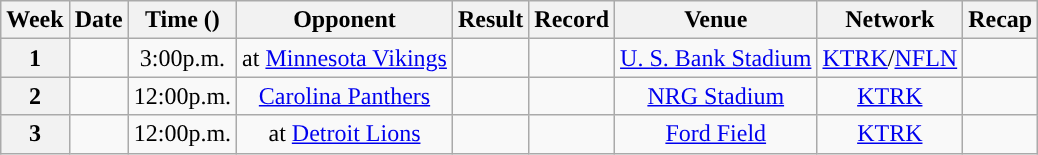<table class="wikitable" style="text-align:center">
<tr>
<th>Week</th>
<th>Date</th>
<th>Time (<a href='#'></a>)</th>
<th>Opponent</th>
<th>Result</th>
<th>Record</th>
<th>Venue</th>
<th>Network</th>
<th>Recap</th>
</tr>
<tr>
<th>1</th>
<td></td>
<td>3:00p.m.</td>
<td>at <a href='#'>Minnesota Vikings</a></td>
<td></td>
<td></td>
<td><a href='#'>U. S. Bank Stadium</a></td>
<td><a href='#'>KTRK</a>/<a href='#'>NFLN</a></td>
<td></td>
</tr>
<tr>
<th>2</th>
<td></td>
<td>12:00p.m.</td>
<td><a href='#'>Carolina Panthers</a></td>
<td></td>
<td></td>
<td><a href='#'>NRG Stadium</a></td>
<td><a href='#'>KTRK</a></td>
<td></td>
</tr>
<tr>
<th>3</th>
<td></td>
<td>12:00p.m.</td>
<td>at <a href='#'>Detroit Lions</a></td>
<td></td>
<td></td>
<td><a href='#'>Ford Field</a></td>
<td><a href='#'>KTRK</a></td>
<td></td>
</tr>
</table>
